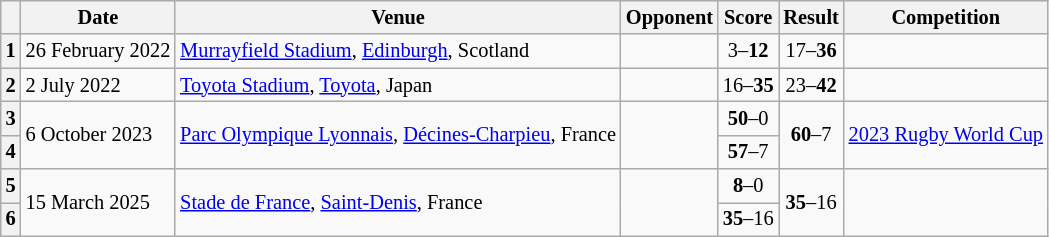<table class="wikitable plainrowheaders" style="font-size:85%;">
<tr>
<th scope=col></th>
<th scope=col data-sort-type=date>Date</th>
<th scope=col>Venue</th>
<th scope=col>Opponent</th>
<th scope=col>Score</th>
<th scope=col>Result</th>
<th scope=col>Competition</th>
</tr>
<tr>
<th scope=row>1</th>
<td>26 February 2022</td>
<td><a href='#'>Murrayfield Stadium</a>, <a href='#'>Edinburgh</a>, Scotland</td>
<td></td>
<td align=center>3–<strong>12</strong></td>
<td align=center>17–<strong>36</strong></td>
<td></td>
</tr>
<tr>
<th scope=row>2</th>
<td>2 July 2022</td>
<td><a href='#'>Toyota Stadium</a>, <a href='#'>Toyota</a>, Japan</td>
<td></td>
<td align=center>16–<strong>35</strong></td>
<td align=center>23–<strong>42</strong></td>
<td></td>
</tr>
<tr>
<th scope=row>3</th>
<td rowspan=2>6 October 2023</td>
<td rowspan=2><a href='#'>Parc Olympique Lyonnais</a>, <a href='#'>Décines-Charpieu</a>, France</td>
<td rowspan=2></td>
<td align=center><strong>50</strong>–0</td>
<td rowspan=2 style="text-align:center;"><strong>60</strong>–7</td>
<td rowspan=2><a href='#'>2023 Rugby World Cup</a></td>
</tr>
<tr>
<th scope=row>4</th>
<td align=center><strong>57</strong>–7</td>
</tr>
<tr>
<th scope=row>5</th>
<td rowspan=2>15 March 2025</td>
<td rowspan=2><a href='#'>Stade de France</a>, <a href='#'>Saint-Denis</a>, France</td>
<td rowspan=2></td>
<td align=center><strong>8</strong>–0</td>
<td rowspan=2 style="text-align:center;"><strong>35</strong>–16</td>
<td rowspan=2></td>
</tr>
<tr>
<th scope=row>6</th>
<td align=center><strong>35</strong>–16</td>
</tr>
</table>
